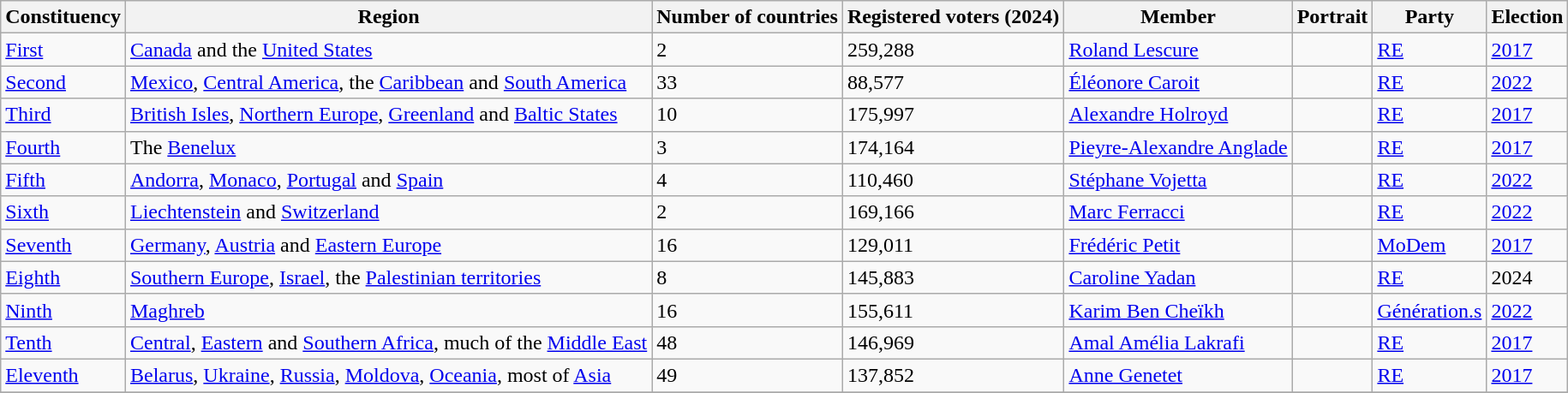<table class="wikitable sortable">
<tr>
<th>Constituency</th>
<th>Region</th>
<th>Number of countries</th>
<th>Registered voters (2024)</th>
<th>Member</th>
<th>Portrait</th>
<th>Party</th>
<th>Election</th>
</tr>
<tr>
<td><a href='#'>First</a></td>
<td><a href='#'>Canada</a> and the <a href='#'>United States</a></td>
<td>2</td>
<td>259,288</td>
<td><a href='#'>Roland Lescure</a></td>
<td></td>
<td><a href='#'>RE</a></td>
<td><a href='#'>2017</a></td>
</tr>
<tr>
<td><a href='#'>Second</a></td>
<td><a href='#'>Mexico</a>, <a href='#'>Central America</a>, the <a href='#'>Caribbean</a> and <a href='#'>South America</a></td>
<td>33</td>
<td>88,577</td>
<td><a href='#'>Éléonore Caroit</a></td>
<td></td>
<td><a href='#'>RE</a></td>
<td><a href='#'>2022</a></td>
</tr>
<tr>
<td><a href='#'>Third</a></td>
<td><a href='#'>British Isles</a>, <a href='#'>Northern Europe</a>, <a href='#'>Greenland</a> and <a href='#'>Baltic States</a></td>
<td>10</td>
<td>175,997</td>
<td><a href='#'>Alexandre Holroyd</a></td>
<td></td>
<td><a href='#'>RE</a></td>
<td><a href='#'>2017</a></td>
</tr>
<tr>
<td><a href='#'>Fourth</a></td>
<td>The <a href='#'>Benelux</a></td>
<td>3</td>
<td>174,164</td>
<td><a href='#'>Pieyre-Alexandre Anglade</a></td>
<td></td>
<td><a href='#'>RE</a></td>
<td><a href='#'>2017</a></td>
</tr>
<tr>
<td><a href='#'>Fifth</a></td>
<td><a href='#'>Andorra</a>, <a href='#'>Monaco</a>, <a href='#'>Portugal</a> and <a href='#'>Spain</a></td>
<td>4</td>
<td>110,460</td>
<td><a href='#'>Stéphane Vojetta</a></td>
<td></td>
<td><a href='#'>RE</a></td>
<td><a href='#'>2022</a></td>
</tr>
<tr>
<td><a href='#'>Sixth</a></td>
<td><a href='#'>Liechtenstein</a> and <a href='#'>Switzerland</a></td>
<td>2</td>
<td>169,166</td>
<td><a href='#'>Marc Ferracci</a></td>
<td></td>
<td><a href='#'>RE</a></td>
<td><a href='#'>2022</a></td>
</tr>
<tr>
<td><a href='#'>Seventh</a></td>
<td><a href='#'>Germany</a>, <a href='#'>Austria</a> and <a href='#'>Eastern Europe</a></td>
<td>16</td>
<td>129,011</td>
<td><a href='#'>Frédéric Petit</a></td>
<td></td>
<td><a href='#'>MoDem</a></td>
<td><a href='#'>2017</a></td>
</tr>
<tr>
<td><a href='#'>Eighth</a></td>
<td><a href='#'>Southern Europe</a>, <a href='#'>Israel</a>, the <a href='#'>Palestinian territories</a></td>
<td>8</td>
<td>145,883</td>
<td><a href='#'>Caroline Yadan</a></td>
<td></td>
<td><a href='#'>RE</a></td>
<td>2024</td>
</tr>
<tr>
<td><a href='#'>Ninth</a></td>
<td><a href='#'>Maghreb</a></td>
<td>16</td>
<td>155,611</td>
<td><a href='#'>Karim Ben Cheïkh</a></td>
<td></td>
<td><a href='#'>Génération.s</a></td>
<td><a href='#'>2022</a></td>
</tr>
<tr>
<td><a href='#'>Tenth</a></td>
<td><a href='#'>Central</a>, <a href='#'>Eastern</a> and <a href='#'>Southern Africa</a>, much of the <a href='#'>Middle East</a></td>
<td>48</td>
<td>146,969</td>
<td><a href='#'>Amal Amélia Lakrafi</a></td>
<td></td>
<td><a href='#'>RE</a></td>
<td><a href='#'>2017</a></td>
</tr>
<tr>
<td><a href='#'>Eleventh</a></td>
<td><a href='#'>Belarus</a>, <a href='#'>Ukraine</a>, <a href='#'>Russia</a>, <a href='#'>Moldova</a>, <a href='#'>Oceania</a>, most of <a href='#'>Asia</a></td>
<td>49</td>
<td>137,852</td>
<td><a href='#'>Anne Genetet</a></td>
<td></td>
<td><a href='#'>RE</a></td>
<td><a href='#'>2017</a></td>
</tr>
<tr>
</tr>
</table>
